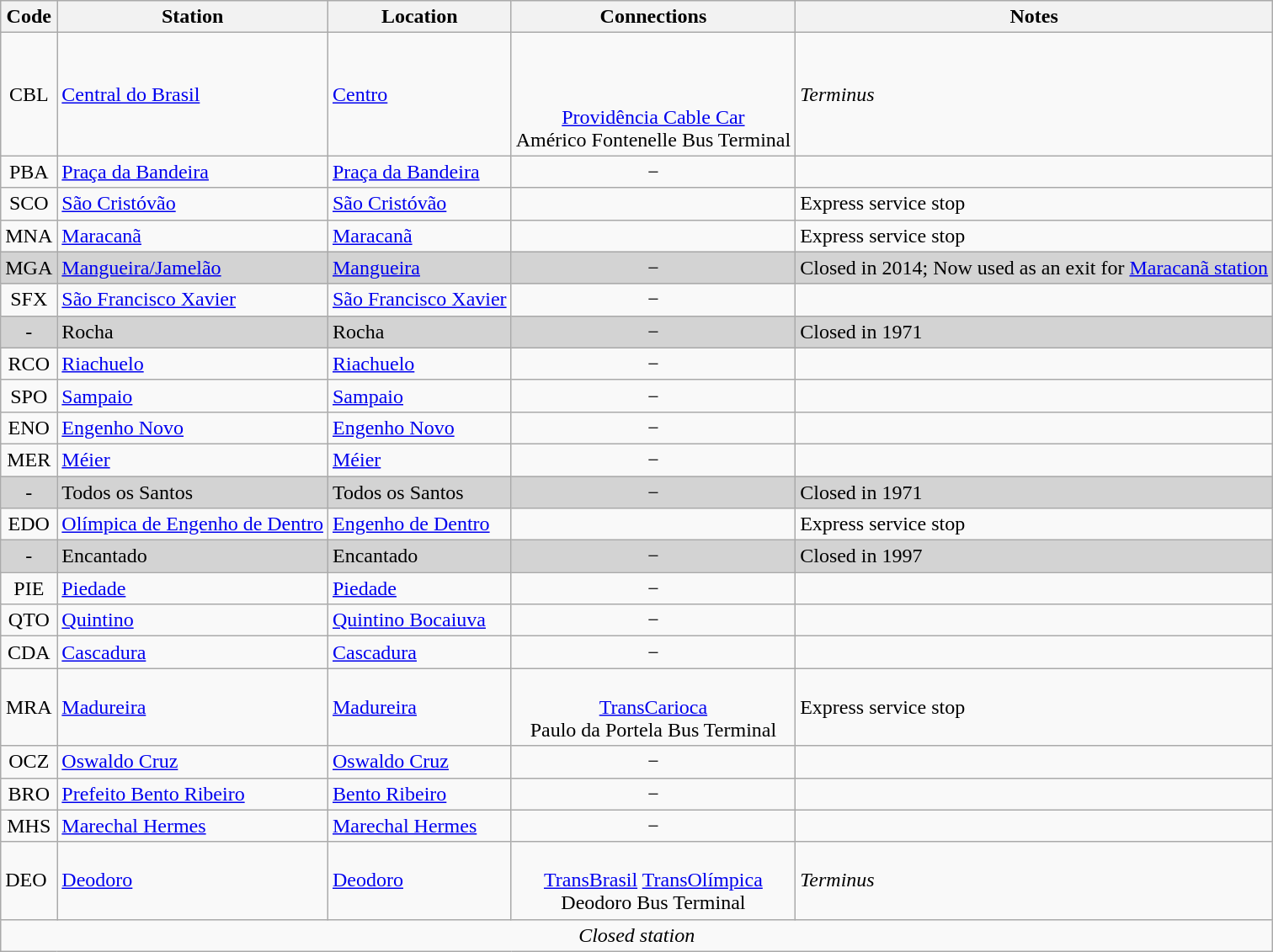<table class="wikitable">
<tr>
<th style="text-align:center;">Code</th>
<th style="text-align:center;">Station</th>
<th style="text-align:center;">Location</th>
<th style="text-align:center;">Connections</th>
<th>Notes</th>
</tr>
<tr>
<td style="text-align:center;">CBL</td>
<td style="text-align:left;"><a href='#'>Central do Brasil</a></td>
<td style="text-align:left;"><a href='#'>Centro</a></td>
<td style="text-align:center;"> <strong></strong> <strong></strong> <strong></strong> <strong></strong><br>  <br>  <br> <a href='#'>Providência Cable Car</a><br> Américo Fontenelle Bus Terminal</td>
<td><em>Terminus</em></td>
</tr>
<tr>
<td style="text-align:center;">PBA</td>
<td style="text-align:left;"><a href='#'>Praça da Bandeira</a></td>
<td style="text-align:left;"><a href='#'>Praça da Bandeira</a></td>
<td style="text-align:center;">−</td>
<td></td>
</tr>
<tr>
<td style="text-align:center;">SCO</td>
<td style="text-align:left;"><a href='#'>São Cristóvão</a></td>
<td style="text-align:left;"><a href='#'>São Cristóvão</a></td>
<td style="text-align:center;"> <strong></strong> <strong></strong> <strong></strong> <strong></strong><br>  </td>
<td>Express service stop</td>
</tr>
<tr>
<td style="text-align:center;">MNA</td>
<td style="text-align:left;"><a href='#'>Maracanã</a></td>
<td style="text-align:left;"><a href='#'>Maracanã</a></td>
<td style="text-align:center;"> <strong></strong> <strong></strong> <strong></strong> <strong></strong><br>  </td>
<td>Express service stop</td>
</tr>
<tr>
<td bgcolor=lightgray>MGA</td>
<td bgcolor=lightgray><a href='#'>Mangueira/Jamelão</a></td>
<td bgcolor=lightgray><a href='#'>Mangueira</a></td>
<td bgcolor=lightgray style="text-align:center;">−</td>
<td bgcolor=lightgray>Closed in 2014; Now used as an exit for <a href='#'>Maracanã station</a></td>
</tr>
<tr>
<td style="text-align:center;">SFX</td>
<td style="text-align:left;"><a href='#'>São Francisco Xavier</a></td>
<td style="text-align:left;"><a href='#'>São Francisco Xavier</a></td>
<td style="text-align:center;">−</td>
<td></td>
</tr>
<tr>
<td bgcolor=lightgray style="text-align:center;">-</td>
<td bgcolor=lightgray>Rocha</td>
<td bgcolor=lightgray>Rocha</td>
<td bgcolor=lightgray style="text-align:center;">−</td>
<td bgcolor=lightgray>Closed in 1971</td>
</tr>
<tr>
<td style="text-align:center;">RCO</td>
<td style="text-align:left;"><a href='#'>Riachuelo</a></td>
<td style="text-align:left;"><a href='#'>Riachuelo</a></td>
<td style="text-align:center;">−</td>
<td></td>
</tr>
<tr>
<td style="text-align:center;">SPO</td>
<td style="text-align:left;"><a href='#'>Sampaio</a></td>
<td style="text-align:left;"><a href='#'>Sampaio</a></td>
<td style="text-align:center;">−</td>
<td></td>
</tr>
<tr>
<td style="text-align:center;">ENO</td>
<td style="text-align:left;"><a href='#'>Engenho Novo</a></td>
<td style="text-align:left;"><a href='#'>Engenho Novo</a></td>
<td style="text-align:center;">−</td>
<td></td>
</tr>
<tr>
<td style="text-align:center;">MER</td>
<td style="text-align:left;"><a href='#'>Méier</a></td>
<td style="text-align:left;"><a href='#'>Méier</a></td>
<td style="text-align:center;">−</td>
<td></td>
</tr>
<tr>
<td bgcolor=lightgray style="text-align:center;">-</td>
<td bgcolor=lightgray>Todos os Santos</td>
<td bgcolor=lightgray>Todos os Santos</td>
<td bgcolor=lightgray style="text-align:center;">−</td>
<td bgcolor=lightgray>Closed in 1971</td>
</tr>
<tr>
<td style="text-align:center;">EDO</td>
<td style="text-align:left;"><a href='#'>Olímpica de Engenho de Dentro</a></td>
<td style="text-align:left;"><a href='#'>Engenho de Dentro</a></td>
<td style="text-align:center;"> <strong></strong> <strong></strong></td>
<td>Express service stop</td>
</tr>
<tr>
<td bgcolor=lightgray style="text-align:center;">-</td>
<td bgcolor=lightgray>Encantado</td>
<td bgcolor=lightgray>Encantado</td>
<td bgcolor=lightgray style="text-align:center;">−</td>
<td bgcolor=lightgray>Closed in 1997</td>
</tr>
<tr>
<td style="text-align:center;">PIE</td>
<td style="text-align:left;"><a href='#'>Piedade</a></td>
<td style="text-align:left;"><a href='#'>Piedade</a></td>
<td style="text-align:center;">−</td>
<td></td>
</tr>
<tr>
<td style="text-align:center;">QTO</td>
<td style="text-align:left;"><a href='#'>Quintino</a></td>
<td style="text-align:left;"><a href='#'>Quintino Bocaiuva</a></td>
<td style="text-align:center;">−</td>
<td></td>
</tr>
<tr>
<td style="text-align:center;">CDA</td>
<td style="text-align:left;"><a href='#'>Cascadura</a></td>
<td style="text-align:left;"><a href='#'>Cascadura</a></td>
<td style="text-align:center;">−</td>
<td></td>
</tr>
<tr>
<td style="text-align:center;">MRA</td>
<td style="text-align:left;"><a href='#'>Madureira</a></td>
<td style="text-align:left;"><a href='#'>Madureira</a></td>
<td style="text-align:center;"> <strong></strong> <strong></strong><br> <a href='#'>TransCarioca</a><br>Paulo da Portela Bus Terminal</td>
<td>Express service stop</td>
</tr>
<tr>
<td style="text-align:center;">OCZ</td>
<td style="text-align:left;"><a href='#'>Oswaldo Cruz</a></td>
<td style="text-align:left;"><a href='#'>Oswaldo Cruz</a></td>
<td style="text-align:center;">−</td>
<td></td>
</tr>
<tr>
<td style="text-align:center;">BRO</td>
<td style="text-align:left;"><a href='#'>Prefeito Bento Ribeiro</a></td>
<td style="text-align:left;"><a href='#'>Bento Ribeiro</a></td>
<td style="text-align:center;">−</td>
<td></td>
</tr>
<tr>
<td style="text-align:center;">MHS</td>
<td style="text-align:left;"><a href='#'>Marechal Hermes</a></td>
<td style="text-align:left;"><a href='#'>Marechal Hermes</a></td>
<td style="text-align:center;">−</td>
<td></td>
</tr>
<tr>
<td style="text-align:left;">DEO</td>
<td style="text-align:left;"><a href='#'>Deodoro</a></td>
<td style="text-align:left;"><a href='#'>Deodoro</a></td>
<td style="text-align:center;"> <strong></strong> <strong></strong><br><a href='#'>TransBrasil</a>
<a href='#'>TransOlímpica</a><br>Deodoro Bus Terminal</td>
<td><em>Terminus</em></td>
</tr>
<tr>
<td colspan="5" align="center"><em> Closed station</em></td>
</tr>
</table>
